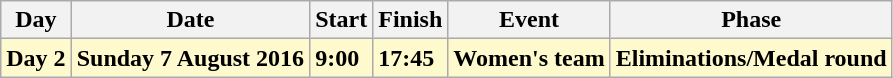<table class=wikitable>
<tr>
<th>Day</th>
<th>Date</th>
<th>Start</th>
<th>Finish</th>
<th>Event</th>
<th>Phase</th>
</tr>
<tr>
<td style=background:lemonchiffon><strong>Day 2</strong></td>
<td style=background:lemonchiffon><strong>Sunday 7 August 2016</strong></td>
<td style=background:lemonchiffon><strong>9:00</strong></td>
<td style=background:lemonchiffon><strong>17:45</strong></td>
<td style=background:lemonchiffon><strong>Women's team</strong></td>
<td style=background:lemonchiffon><strong>Eliminations/Medal round</strong></td>
</tr>
</table>
